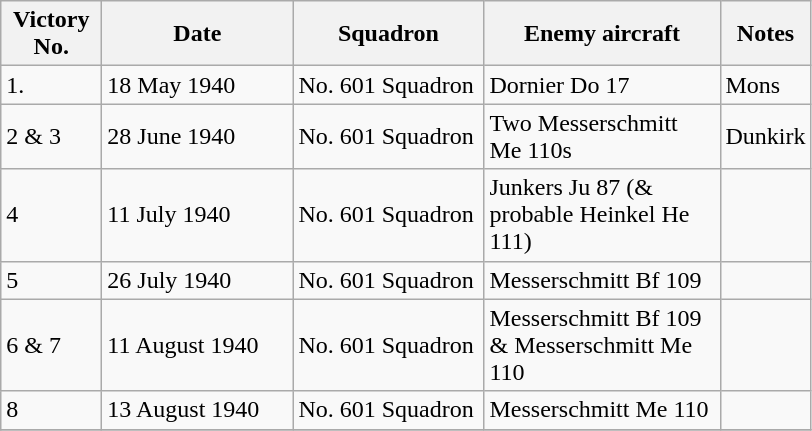<table class="wikitable">
<tr>
<th width="60" align=center>Victory No.</th>
<th width="120" align=center>Date</th>
<th width="120" align=center>Squadron</th>
<th width="150" align=center>Enemy aircraft</th>
<th align=center>Notes</th>
</tr>
<tr>
<td>1.</td>
<td>18 May 1940</td>
<td>No. 601 Squadron</td>
<td>Dornier Do 17</td>
<td>Mons</td>
</tr>
<tr>
<td>2 & 3</td>
<td>28 June 1940</td>
<td>No. 601 Squadron</td>
<td>Two Messerschmitt Me 110s</td>
<td>Dunkirk</td>
</tr>
<tr>
<td>4</td>
<td>11 July 1940</td>
<td>No. 601 Squadron</td>
<td>Junkers Ju 87 (& probable Heinkel He 111)</td>
<td></td>
</tr>
<tr>
<td>5</td>
<td>26 July 1940</td>
<td>No. 601 Squadron</td>
<td>Messerschmitt Bf 109</td>
<td></td>
</tr>
<tr>
<td>6 & 7</td>
<td>11 August 1940</td>
<td>No. 601 Squadron</td>
<td>Messerschmitt Bf 109 & Messerschmitt Me 110</td>
<td></td>
</tr>
<tr>
<td>8</td>
<td>13 August 1940</td>
<td>No. 601 Squadron</td>
<td>Messerschmitt Me 110</td>
<td></td>
</tr>
<tr>
</tr>
</table>
